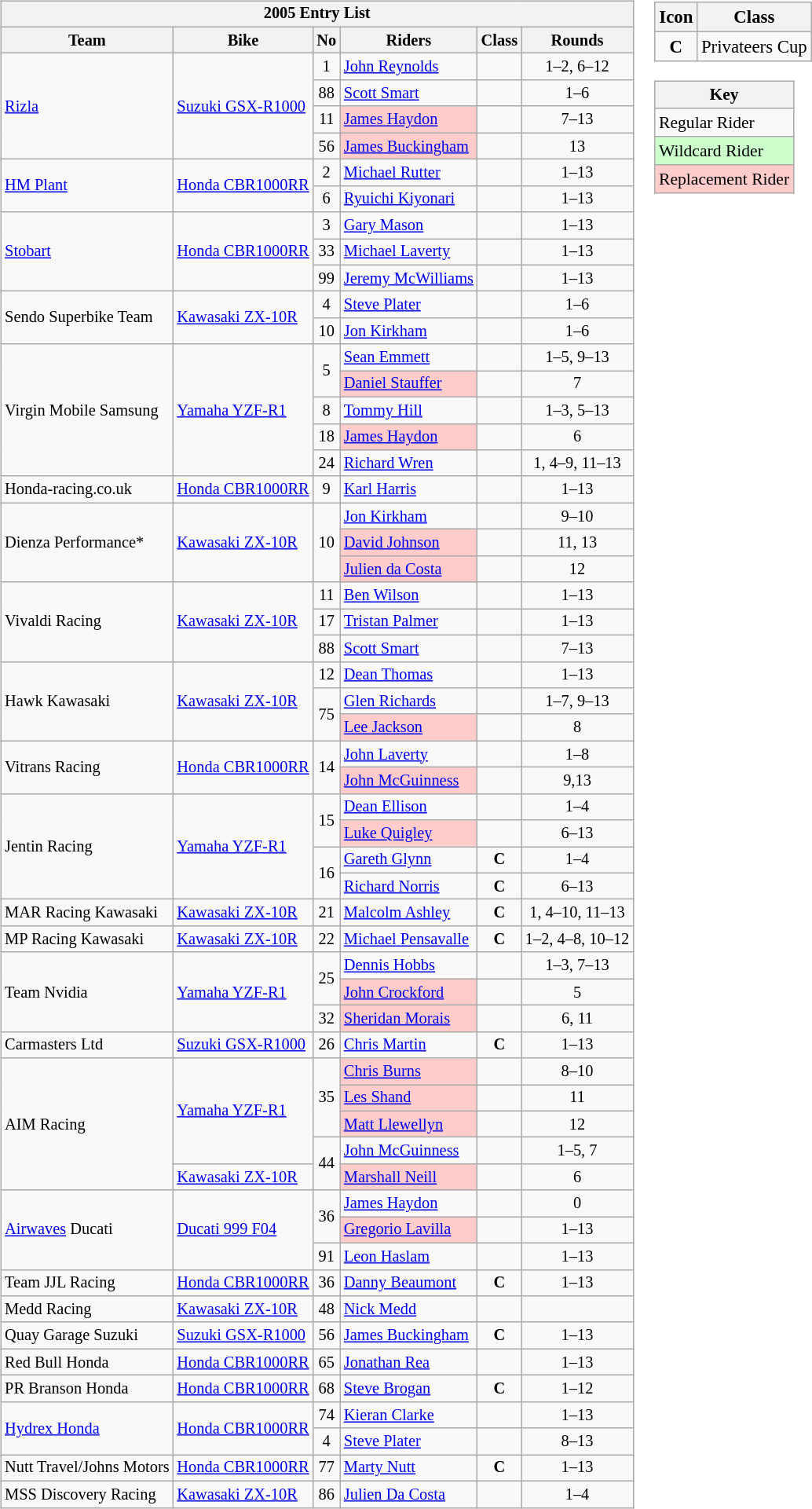<table>
<tr>
<td><br><table class="wikitable" style="font-size: 85%">
<tr>
<th colspan=6>2005 Entry List</th>
</tr>
<tr>
<th>Team</th>
<th>Bike</th>
<th>No</th>
<th>Riders</th>
<th>Class</th>
<th>Rounds</th>
</tr>
<tr>
<td rowspan=4><a href='#'>Rizla</a></td>
<td rowspan=4><a href='#'>Suzuki GSX-R1000</a></td>
<td style="text-align:center;">1</td>
<td> <a href='#'>John Reynolds</a></td>
<td></td>
<td style="text-align:center;">1–2, 6–12</td>
</tr>
<tr>
<td style="text-align:center;">88</td>
<td> <a href='#'>Scott Smart</a></td>
<td></td>
<td style="text-align:center;">1–6</td>
</tr>
<tr>
<td style="text-align:center;">11</td>
<td style="background:#fcc;"> <a href='#'>James Haydon</a></td>
<td></td>
<td style="text-align:center;">7–13</td>
</tr>
<tr>
<td style="text-align:center;">56</td>
<td style="background:#fcc;"> <a href='#'>James Buckingham</a></td>
<td></td>
<td style="text-align:center;">13</td>
</tr>
<tr>
<td rowspan=2><a href='#'>HM Plant</a></td>
<td rowspan=2><a href='#'>Honda CBR1000RR</a></td>
<td style="text-align:center;">2</td>
<td> <a href='#'>Michael Rutter</a></td>
<td></td>
<td style="text-align:center;">1–13</td>
</tr>
<tr>
<td style="text-align:center;">6</td>
<td> <a href='#'>Ryuichi Kiyonari</a></td>
<td></td>
<td style="text-align:center;">1–13</td>
</tr>
<tr>
<td rowspan=3><a href='#'>Stobart</a></td>
<td rowspan=3><a href='#'>Honda CBR1000RR</a></td>
<td style="text-align:center;">3</td>
<td> <a href='#'>Gary Mason</a></td>
<td></td>
<td style="text-align:center;">1–13</td>
</tr>
<tr>
<td style="text-align:center;">33</td>
<td> <a href='#'>Michael Laverty</a></td>
<td></td>
<td style="text-align:center;">1–13</td>
</tr>
<tr>
<td style="text-align:center;">99</td>
<td> <a href='#'>Jeremy McWilliams</a></td>
<td></td>
<td style="text-align:center;">1–13</td>
</tr>
<tr>
<td rowspan=2>Sendo Superbike Team</td>
<td rowspan=2><a href='#'>Kawasaki ZX-10R</a></td>
<td style="text-align:center;">4</td>
<td> <a href='#'>Steve Plater</a></td>
<td></td>
<td style="text-align:center;">1–6</td>
</tr>
<tr>
<td style="text-align:center;">10</td>
<td> <a href='#'>Jon Kirkham</a></td>
<td></td>
<td style="text-align:center;">1–6</td>
</tr>
<tr>
<td rowspan=5>Virgin Mobile Samsung</td>
<td rowspan=5><a href='#'>Yamaha YZF-R1</a></td>
<td rowspan="2" style="text-align:center;">5</td>
<td> <a href='#'>Sean Emmett</a></td>
<td></td>
<td style="text-align:center;">1–5, 9–13</td>
</tr>
<tr>
<td style="background:#fcc;"> <a href='#'>Daniel Stauffer</a></td>
<td></td>
<td style="text-align:center;">7</td>
</tr>
<tr>
<td style="text-align:center;">8</td>
<td> <a href='#'>Tommy Hill</a></td>
<td></td>
<td style="text-align:center;">1–3, 5–13</td>
</tr>
<tr>
<td style="text-align:center;">18</td>
<td style="background:#fcc;"> <a href='#'>James Haydon</a></td>
<td></td>
<td style="text-align:center;">6</td>
</tr>
<tr>
<td style="text-align:center;">24</td>
<td> <a href='#'>Richard Wren</a></td>
<td></td>
<td style="text-align:center;">1, 4–9, 11–13</td>
</tr>
<tr>
<td>Honda-racing.co.uk</td>
<td><a href='#'>Honda CBR1000RR</a></td>
<td style="text-align:center;">9</td>
<td> <a href='#'>Karl Harris</a></td>
<td></td>
<td style="text-align:center;">1–13</td>
</tr>
<tr>
<td rowspan=3>Dienza Performance*</td>
<td rowspan=3><a href='#'>Kawasaki ZX-10R</a></td>
<td rowspan="3" style="text-align:center;">10</td>
<td> <a href='#'>Jon Kirkham</a></td>
<td></td>
<td style="text-align:center;">9–10</td>
</tr>
<tr>
<td style="background:#fcc;"> <a href='#'>David Johnson</a></td>
<td></td>
<td style="text-align:center;">11, 13</td>
</tr>
<tr>
<td style="background:#fcc;"> <a href='#'>Julien da Costa</a></td>
<td></td>
<td style="text-align:center;">12</td>
</tr>
<tr>
<td rowspan=3>Vivaldi Racing</td>
<td rowspan=3><a href='#'>Kawasaki ZX-10R</a></td>
<td style="text-align:center;">11</td>
<td> <a href='#'>Ben Wilson</a></td>
<td></td>
<td style="text-align:center;">1–13</td>
</tr>
<tr>
<td style="text-align:center;">17</td>
<td> <a href='#'>Tristan Palmer</a></td>
<td></td>
<td style="text-align:center;">1–13</td>
</tr>
<tr>
<td style="text-align:center;">88</td>
<td> <a href='#'>Scott Smart</a></td>
<td></td>
<td style="text-align:center;">7–13</td>
</tr>
<tr>
<td rowspan=3>Hawk Kawasaki</td>
<td rowspan=3><a href='#'>Kawasaki ZX-10R</a></td>
<td style="text-align:center;">12</td>
<td> <a href='#'>Dean Thomas</a></td>
<td></td>
<td style="text-align:center;">1–13</td>
</tr>
<tr>
<td rowspan="2" style="text-align:center;">75</td>
<td> <a href='#'>Glen Richards</a></td>
<td></td>
<td style="text-align:center;">1–7, 9–13</td>
</tr>
<tr>
<td style="background:#fcc;"> <a href='#'>Lee Jackson</a></td>
<td></td>
<td style="text-align:center;">8</td>
</tr>
<tr>
<td rowspan=2>Vitrans Racing</td>
<td rowspan=2><a href='#'>Honda CBR1000RR</a></td>
<td rowspan="2" style="text-align:center;">14</td>
<td> <a href='#'>John Laverty</a></td>
<td></td>
<td style="text-align:center;">1–8</td>
</tr>
<tr>
<td style="background:#fcc;"> <a href='#'>John McGuinness</a></td>
<td></td>
<td style="text-align:center;">9,13</td>
</tr>
<tr>
<td rowspan=4>Jentin Racing</td>
<td rowspan=4><a href='#'>Yamaha YZF-R1</a></td>
<td rowspan="2" style="text-align:center;">15</td>
<td> <a href='#'>Dean Ellison</a></td>
<td></td>
<td style="text-align:center;">1–4</td>
</tr>
<tr>
<td style="background:#fcc;"> <a href='#'>Luke Quigley</a></td>
<td></td>
<td style="text-align:center;">6–13</td>
</tr>
<tr>
<td rowspan="2" style="text-align:center;">16</td>
<td> <a href='#'>Gareth Glynn</a></td>
<td style="text-align:center;"><strong><span>C</span></strong></td>
<td style="text-align:center;">1–4</td>
</tr>
<tr>
<td> <a href='#'>Richard Norris</a></td>
<td style="text-align:center;"><strong><span>C</span></strong></td>
<td style="text-align:center;">6–13</td>
</tr>
<tr>
<td>MAR Racing Kawasaki</td>
<td><a href='#'>Kawasaki ZX-10R</a></td>
<td style="text-align:center;">21</td>
<td> <a href='#'>Malcolm Ashley</a></td>
<td style="text-align:center;"><strong><span>C</span></strong></td>
<td style="text-align:center;">1, 4–10, 11–13</td>
</tr>
<tr>
<td>MP Racing Kawasaki</td>
<td><a href='#'>Kawasaki ZX-10R</a></td>
<td style="text-align:center;">22</td>
<td> <a href='#'>Michael Pensavalle</a></td>
<td style="text-align:center;"><strong><span>C</span></strong></td>
<td style="text-align:center;">1–2, 4–8, 10–12</td>
</tr>
<tr>
<td rowspan=3>Team Nvidia</td>
<td rowspan=3><a href='#'>Yamaha YZF-R1</a></td>
<td rowspan="2" style="text-align:center;">25</td>
<td> <a href='#'>Dennis Hobbs</a></td>
<td></td>
<td style="text-align:center;">1–3, 7–13</td>
</tr>
<tr>
<td style="background:#fcc;"> <a href='#'>John Crockford</a></td>
<td></td>
<td style="text-align:center;">5</td>
</tr>
<tr>
<td style="text-align:center;">32</td>
<td style="background:#fcc;"> <a href='#'>Sheridan Morais</a></td>
<td></td>
<td style="text-align:center;">6, 11</td>
</tr>
<tr>
<td>Carmasters Ltd</td>
<td><a href='#'>Suzuki GSX-R1000</a></td>
<td style="text-align:center;">26</td>
<td> <a href='#'>Chris Martin</a></td>
<td style="text-align:center;"><strong><span>C</span></strong></td>
<td style="text-align:center;">1–13</td>
</tr>
<tr>
<td rowspan=5>AIM Racing</td>
<td rowspan=4><a href='#'>Yamaha YZF-R1</a></td>
<td rowspan="3" style="text-align:center;">35</td>
<td style="background:#fcc;"> <a href='#'>Chris Burns</a></td>
<td></td>
<td style="text-align:center;">8–10</td>
</tr>
<tr>
<td style="background:#fcc;"> <a href='#'>Les Shand</a></td>
<td></td>
<td style="text-align:center;">11</td>
</tr>
<tr>
<td style="background:#fcc;"> <a href='#'>Matt Llewellyn</a></td>
<td></td>
<td style="text-align:center;">12</td>
</tr>
<tr>
<td rowspan="2" style="text-align:center;">44</td>
<td> <a href='#'>John McGuinness</a></td>
<td></td>
<td style="text-align:center;">1–5, 7</td>
</tr>
<tr>
<td><a href='#'>Kawasaki ZX-10R</a></td>
<td style="background:#fcc;"> <a href='#'>Marshall Neill</a></td>
<td></td>
<td style="text-align:center;">6</td>
</tr>
<tr>
<td rowspan=3><a href='#'>Airwaves</a> Ducati</td>
<td rowspan=3><a href='#'>Ducati 999 F04</a></td>
<td rowspan="2" style="text-align:center;">36</td>
<td> <a href='#'>James Haydon</a></td>
<td></td>
<td style="text-align:center;">0</td>
</tr>
<tr>
<td style="background:#fcc;"> <a href='#'>Gregorio Lavilla</a></td>
<td></td>
<td style="text-align:center;">1–13</td>
</tr>
<tr>
<td style="text-align:center;">91</td>
<td> <a href='#'>Leon Haslam</a></td>
<td></td>
<td style="text-align:center;">1–13</td>
</tr>
<tr>
<td>Team JJL Racing</td>
<td><a href='#'>Honda CBR1000RR</a></td>
<td style="text-align:center;">36</td>
<td> <a href='#'>Danny Beaumont</a></td>
<td style="text-align:center;"><strong><span>C</span></strong></td>
<td style="text-align:center;">1–13</td>
</tr>
<tr>
<td>Medd Racing</td>
<td><a href='#'>Kawasaki ZX-10R</a></td>
<td style="text-align:center;">48</td>
<td> <a href='#'>Nick Medd</a></td>
<td style="text-align:center;"></td>
<td style="text-align:center;"></td>
</tr>
<tr>
<td>Quay Garage Suzuki</td>
<td><a href='#'>Suzuki GSX-R1000</a></td>
<td style="text-align:center;">56</td>
<td> <a href='#'>James Buckingham</a></td>
<td style="text-align:center;"><strong><span>C</span></strong></td>
<td style="text-align:center;">1–13</td>
</tr>
<tr>
<td>Red Bull Honda</td>
<td><a href='#'>Honda CBR1000RR</a></td>
<td style="text-align:center;">65</td>
<td> <a href='#'>Jonathan Rea</a></td>
<td></td>
<td style="text-align:center;">1–13</td>
</tr>
<tr>
<td>PR Branson Honda</td>
<td><a href='#'>Honda CBR1000RR</a></td>
<td style="text-align:center;">68</td>
<td> <a href='#'>Steve Brogan</a></td>
<td style="text-align:center;"><strong><span>C</span></strong></td>
<td style="text-align:center;">1–12</td>
</tr>
<tr>
<td rowspan=2><a href='#'>Hydrex Honda</a></td>
<td rowspan=2><a href='#'>Honda CBR1000RR</a></td>
<td style="text-align:center;">74</td>
<td> <a href='#'>Kieran Clarke</a></td>
<td></td>
<td style="text-align:center;">1–13</td>
</tr>
<tr>
<td style="text-align:center;">4</td>
<td> <a href='#'>Steve Plater</a></td>
<td></td>
<td style="text-align:center;">8–13</td>
</tr>
<tr>
<td>Nutt Travel/Johns Motors</td>
<td><a href='#'>Honda CBR1000RR</a></td>
<td style="text-align:center;">77</td>
<td> <a href='#'>Marty Nutt</a></td>
<td style="text-align:center;"><strong><span>C</span></strong></td>
<td style="text-align:center;">1–13</td>
</tr>
<tr>
<td>MSS Discovery Racing</td>
<td><a href='#'>Kawasaki ZX-10R</a></td>
<td style="text-align:center;">86</td>
<td> <a href='#'>Julien Da Costa</a></td>
<td></td>
<td style="text-align:center;">1–4</td>
</tr>
</table>
</td>
<td valign="top"><br><table class="wikitable" style="font-size: 95%;">
<tr>
<th>Icon</th>
<th>Class</th>
</tr>
<tr>
<td style="text-align:Center;"><strong><span>C</span></strong></td>
<td>Privateers Cup</td>
</tr>
</table>
<table class="wikitable" style="font-size: 90%;">
<tr>
<th colspan=2>Key</th>
</tr>
<tr>
<td>Regular Rider</td>
</tr>
<tr style="background:#cfc;">
<td>Wildcard Rider</td>
</tr>
<tr style="background:#fcc;">
<td>Replacement Rider</td>
</tr>
</table>
</td>
</tr>
</table>
